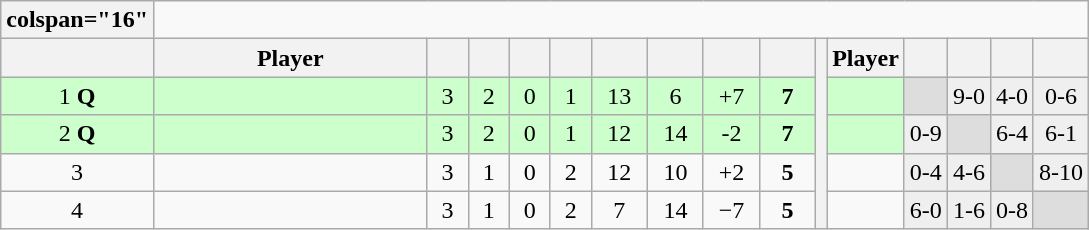<table class=wikitable style=text-align:center>
<tr>
<th>colspan="16" </th>
</tr>
<tr>
<th width=20 abbr=Position></th>
<th width=175>Player</th>
<th width=20 abbr=Played></th>
<th width=20 abbr=Won></th>
<th width=20 abbr=Drawn></th>
<th width=20 abbr=Lost></th>
<th width=30 abbr=Points for></th>
<th width=30 abbr=Points against></th>
<th width=30 abbr=Points difference></th>
<th width=30 abbr=Points></th>
<th rowspan="5" abbr=H2H></th>
<th>Player</th>
<th></th>
<th></th>
<th></th>
<th></th>
</tr>
<tr bgcolor=#CCFFCC>
<td>1 <strong>Q</strong></td>
<td align=left><strong></strong></td>
<td>3</td>
<td>2</td>
<td>0</td>
<td>1</td>
<td>13</td>
<td>6</td>
<td>+7</td>
<td><strong>7</strong></td>
<td></td>
<td bgcolor="#dddddd"> </td>
<td bgcolor="#efefef">9-0</td>
<td bgcolor="#efefef">4-0</td>
<td bgcolor="#efefef">0-6</td>
</tr>
<tr bgcolor=#CCFFCC>
<td>2 <strong>Q</strong> </td>
<td align=left><strong></strong></td>
<td>3</td>
<td>2</td>
<td>0</td>
<td>1</td>
<td>12</td>
<td>14</td>
<td>-2</td>
<td><strong>7</strong></td>
<td></td>
<td bgcolor="#efefef">0-9</td>
<td bgcolor="#dddddd"> </td>
<td bgcolor="#efefef">6-4</td>
<td bgcolor="#efefef">6-1</td>
</tr>
<tr>
<td>3 </td>
<td align=left></td>
<td>3</td>
<td>1</td>
<td>0</td>
<td>2</td>
<td>12</td>
<td>10</td>
<td>+2</td>
<td><strong>5</strong></td>
<td></td>
<td bgcolor="#efefef">0-4</td>
<td bgcolor="#efefef">4-6</td>
<td bgcolor="#dddddd"> </td>
<td bgcolor="#efefef">8-10</td>
</tr>
<tr>
<td>4 </td>
<td align=left></td>
<td>3</td>
<td>1</td>
<td>0</td>
<td>2</td>
<td>7</td>
<td>14</td>
<td>−7</td>
<td><strong>5</strong></td>
<td></td>
<td bgcolor="#efefef">6-0</td>
<td bgcolor="#efefef">1-6</td>
<td bgcolor="#efefef">0-8</td>
<td bgcolor="#dddddd"> </td>
</tr>
</table>
